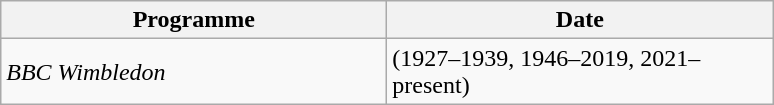<table class="wikitable">
<tr>
<th width=250>Programme</th>
<th width=250>Date</th>
</tr>
<tr>
<td><em>BBC Wimbledon</em></td>
<td>(1927–1939, 1946–2019, 2021–present)</td>
</tr>
</table>
